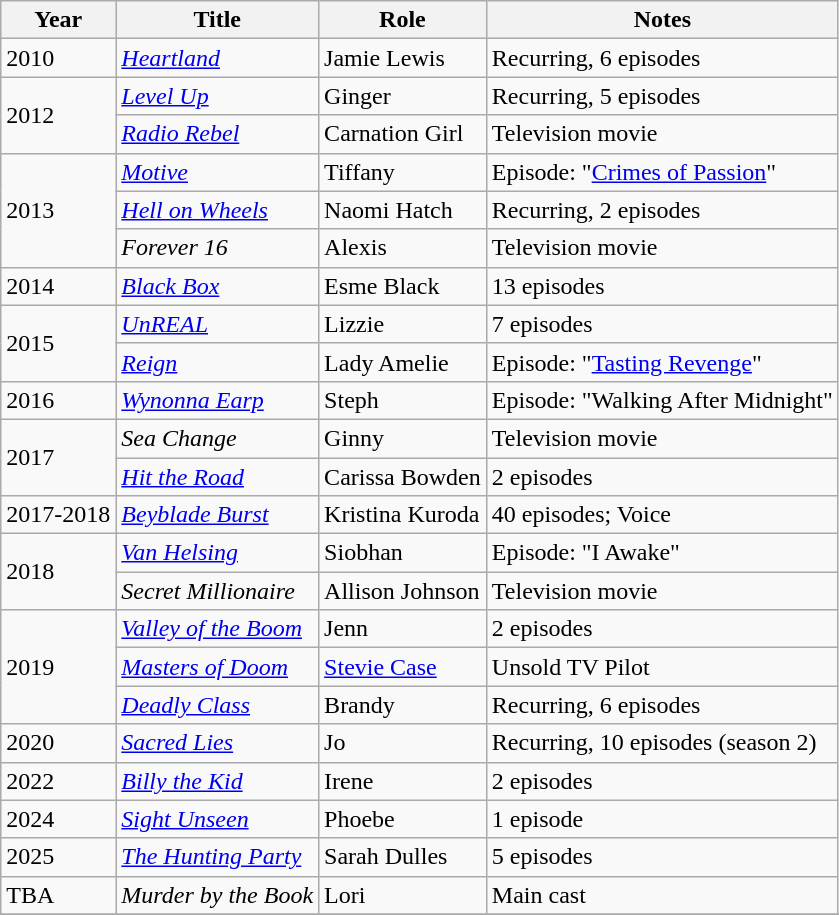<table class="wikitable sortable">
<tr>
<th>Year</th>
<th>Title</th>
<th>Role</th>
<th class="unsortable">Notes</th>
</tr>
<tr>
<td>2010</td>
<td><em><a href='#'>Heartland</a></em></td>
<td>Jamie Lewis</td>
<td>Recurring, 6 episodes</td>
</tr>
<tr>
<td rowspan="2">2012</td>
<td><em><a href='#'>Level Up</a></em></td>
<td>Ginger</td>
<td>Recurring, 5 episodes</td>
</tr>
<tr>
<td><em><a href='#'>Radio Rebel</a></em></td>
<td>Carnation Girl</td>
<td>Television movie</td>
</tr>
<tr>
<td rowspan="3">2013</td>
<td><em><a href='#'>Motive</a></em></td>
<td>Tiffany</td>
<td>Episode: "<a href='#'>Crimes of Passion</a>"</td>
</tr>
<tr>
<td><em><a href='#'>Hell on Wheels</a></em></td>
<td>Naomi Hatch</td>
<td>Recurring, 2 episodes</td>
</tr>
<tr>
<td><em>Forever 16</em></td>
<td>Alexis</td>
<td>Television movie</td>
</tr>
<tr>
<td>2014</td>
<td><em><a href='#'>Black Box</a></em></td>
<td>Esme Black</td>
<td>13 episodes</td>
</tr>
<tr>
<td rowspan="2">2015</td>
<td><em><a href='#'>UnREAL</a></em></td>
<td>Lizzie</td>
<td>7 episodes</td>
</tr>
<tr>
<td><em><a href='#'>Reign</a></em></td>
<td>Lady Amelie</td>
<td>Episode: "<a href='#'>Tasting Revenge</a>"</td>
</tr>
<tr>
<td>2016</td>
<td><em><a href='#'>Wynonna Earp</a></em></td>
<td>Steph</td>
<td>Episode: "Walking After Midnight"</td>
</tr>
<tr>
<td rowspan="2">2017</td>
<td><em>Sea Change</em></td>
<td>Ginny</td>
<td>Television movie</td>
</tr>
<tr>
<td><em><a href='#'>Hit the Road</a></em></td>
<td>Carissa Bowden</td>
<td>2 episodes</td>
</tr>
<tr>
<td>2017-2018</td>
<td><em><a href='#'>Beyblade Burst</a></em></td>
<td>Kristina Kuroda</td>
<td>40 episodes; Voice</td>
</tr>
<tr>
<td rowspan="2">2018</td>
<td><em><a href='#'>Van Helsing</a></em></td>
<td>Siobhan</td>
<td>Episode: "I Awake"</td>
</tr>
<tr>
<td><em>Secret Millionaire</em></td>
<td>Allison Johnson</td>
<td>Television movie</td>
</tr>
<tr>
<td rowspan="3">2019</td>
<td><em><a href='#'>Valley of the Boom</a></em></td>
<td>Jenn</td>
<td>2 episodes</td>
</tr>
<tr>
<td><em><a href='#'>Masters of Doom</a></em></td>
<td><a href='#'>Stevie Case</a></td>
<td>Unsold TV Pilot</td>
</tr>
<tr>
<td><em><a href='#'>Deadly Class</a></em></td>
<td>Brandy</td>
<td>Recurring, 6 episodes</td>
</tr>
<tr>
<td>2020</td>
<td><em><a href='#'>Sacred Lies</a></em></td>
<td>Jo</td>
<td>Recurring, 10 episodes (season 2)</td>
</tr>
<tr>
<td>2022</td>
<td><em><a href='#'>Billy the Kid</a></em></td>
<td>Irene</td>
<td>2 episodes</td>
</tr>
<tr>
<td>2024</td>
<td><em><a href='#'>Sight Unseen</a></em></td>
<td>Phoebe</td>
<td>1 episode</td>
</tr>
<tr>
<td>2025</td>
<td data-sort-value="Hunting Party, The"><em><a href='#'>The Hunting Party</a></em></td>
<td>Sarah Dulles</td>
<td>5 episodes</td>
</tr>
<tr>
<td>TBA</td>
<td><em>Murder by the Book</em></td>
<td>Lori</td>
<td>Main cast</td>
</tr>
<tr>
</tr>
</table>
